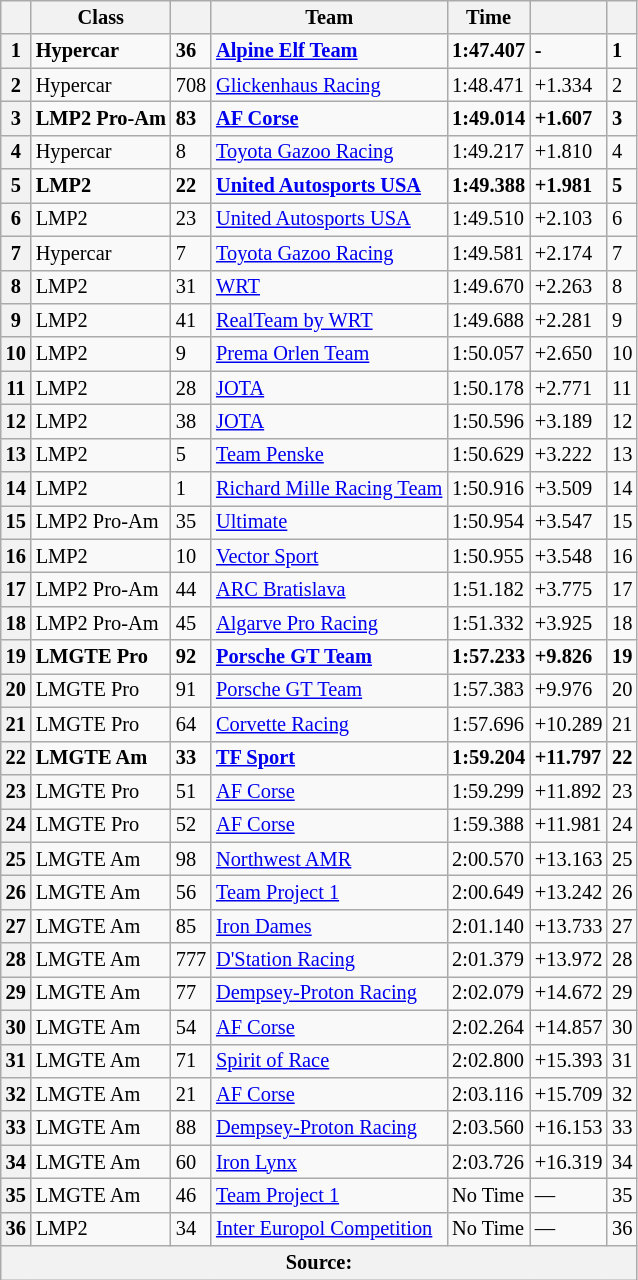<table class="wikitable" style="font-size:85%;">
<tr>
<th></th>
<th>Class</th>
<th></th>
<th>Team</th>
<th>Time</th>
<th></th>
<th></th>
</tr>
<tr style="font-weight:bold">
<th>1</th>
<td>Hypercar</td>
<td>36</td>
<td> <a href='#'>Alpine Elf Team</a></td>
<td>1:47.407</td>
<td>-</td>
<td>1</td>
</tr>
<tr>
<th>2</th>
<td>Hypercar</td>
<td>708</td>
<td> <a href='#'>Glickenhaus Racing</a></td>
<td>1:48.471</td>
<td>+1.334</td>
<td>2</td>
</tr>
<tr style="font-weight:bold">
<th>3</th>
<td>LMP2 Pro-Am</td>
<td>83</td>
<td> <a href='#'>AF Corse</a></td>
<td>1:49.014</td>
<td>+1.607</td>
<td>3</td>
</tr>
<tr>
<th>4</th>
<td>Hypercar</td>
<td>8</td>
<td> <a href='#'>Toyota Gazoo Racing</a></td>
<td>1:49.217</td>
<td>+1.810</td>
<td>4</td>
</tr>
<tr style="font-weight:bold">
<th>5</th>
<td>LMP2</td>
<td>22</td>
<td> <a href='#'>United Autosports USA</a></td>
<td>1:49.388</td>
<td>+1.981</td>
<td>5</td>
</tr>
<tr>
<th>6</th>
<td>LMP2</td>
<td>23</td>
<td> <a href='#'>United Autosports USA</a></td>
<td>1:49.510</td>
<td>+2.103</td>
<td>6</td>
</tr>
<tr>
<th>7</th>
<td>Hypercar</td>
<td>7</td>
<td> <a href='#'>Toyota Gazoo Racing</a></td>
<td>1:49.581</td>
<td>+2.174</td>
<td>7</td>
</tr>
<tr>
<th>8</th>
<td>LMP2</td>
<td>31</td>
<td> <a href='#'>WRT</a></td>
<td>1:49.670</td>
<td>+2.263</td>
<td>8</td>
</tr>
<tr>
<th>9</th>
<td>LMP2</td>
<td>41</td>
<td> <a href='#'>RealTeam by WRT</a></td>
<td>1:49.688</td>
<td>+2.281</td>
<td>9</td>
</tr>
<tr>
<th>10</th>
<td>LMP2</td>
<td>9</td>
<td> <a href='#'>Prema Orlen Team</a></td>
<td>1:50.057</td>
<td>+2.650</td>
<td>10</td>
</tr>
<tr>
<th>11</th>
<td>LMP2</td>
<td>28</td>
<td> <a href='#'>JOTA</a></td>
<td>1:50.178</td>
<td>+2.771</td>
<td>11</td>
</tr>
<tr>
<th>12</th>
<td>LMP2</td>
<td>38</td>
<td> <a href='#'>JOTA</a></td>
<td>1:50.596</td>
<td>+3.189</td>
<td>12</td>
</tr>
<tr>
<th>13</th>
<td>LMP2</td>
<td>5</td>
<td> <a href='#'>Team Penske</a></td>
<td>1:50.629</td>
<td>+3.222</td>
<td>13</td>
</tr>
<tr>
<th>14</th>
<td>LMP2</td>
<td>1</td>
<td> <a href='#'>Richard Mille Racing Team</a></td>
<td>1:50.916</td>
<td>+3.509</td>
<td>14</td>
</tr>
<tr>
<th>15</th>
<td>LMP2 Pro-Am</td>
<td>35</td>
<td> <a href='#'>Ultimate</a></td>
<td>1:50.954</td>
<td>+3.547</td>
<td>15</td>
</tr>
<tr>
<th>16</th>
<td>LMP2</td>
<td>10</td>
<td> <a href='#'>Vector Sport</a></td>
<td>1:50.955</td>
<td>+3.548</td>
<td>16</td>
</tr>
<tr>
<th>17</th>
<td>LMP2 Pro-Am</td>
<td>44</td>
<td> <a href='#'>ARC Bratislava</a></td>
<td>1:51.182</td>
<td>+3.775</td>
<td>17</td>
</tr>
<tr>
<th>18</th>
<td>LMP2 Pro-Am</td>
<td>45</td>
<td> <a href='#'>Algarve Pro Racing</a></td>
<td>1:51.332</td>
<td>+3.925</td>
<td>18</td>
</tr>
<tr style="font-weight:bold">
<th>19</th>
<td>LMGTE Pro</td>
<td>92</td>
<td> <a href='#'>Porsche GT Team</a></td>
<td>1:57.233</td>
<td>+9.826</td>
<td>19</td>
</tr>
<tr>
<th>20</th>
<td>LMGTE Pro</td>
<td>91</td>
<td> <a href='#'>Porsche GT Team</a></td>
<td>1:57.383</td>
<td>+9.976</td>
<td>20</td>
</tr>
<tr>
<th>21</th>
<td>LMGTE Pro</td>
<td>64</td>
<td> <a href='#'>Corvette Racing</a></td>
<td>1:57.696</td>
<td>+10.289</td>
<td>21</td>
</tr>
<tr style="font-weight:bold">
<th>22</th>
<td>LMGTE Am</td>
<td>33</td>
<td> <a href='#'>TF Sport</a></td>
<td>1:59.204</td>
<td>+11.797</td>
<td>22</td>
</tr>
<tr>
<th>23</th>
<td>LMGTE Pro</td>
<td>51</td>
<td> <a href='#'>AF Corse</a></td>
<td>1:59.299</td>
<td>+11.892</td>
<td>23</td>
</tr>
<tr>
<th>24</th>
<td>LMGTE Pro</td>
<td>52</td>
<td> <a href='#'>AF Corse</a></td>
<td>1:59.388</td>
<td>+11.981</td>
<td>24</td>
</tr>
<tr>
<th>25</th>
<td>LMGTE Am</td>
<td>98</td>
<td> <a href='#'>Northwest AMR</a></td>
<td>2:00.570</td>
<td>+13.163</td>
<td>25</td>
</tr>
<tr>
<th>26</th>
<td>LMGTE Am</td>
<td>56</td>
<td> <a href='#'>Team Project 1</a></td>
<td>2:00.649</td>
<td>+13.242</td>
<td>26</td>
</tr>
<tr>
<th>27</th>
<td>LMGTE Am</td>
<td>85</td>
<td> <a href='#'>Iron Dames</a></td>
<td>2:01.140</td>
<td>+13.733</td>
<td>27</td>
</tr>
<tr>
<th>28</th>
<td>LMGTE Am</td>
<td>777</td>
<td> <a href='#'>D'Station Racing</a></td>
<td>2:01.379</td>
<td>+13.972</td>
<td>28</td>
</tr>
<tr>
<th>29</th>
<td>LMGTE Am</td>
<td>77</td>
<td> <a href='#'>Dempsey-Proton Racing</a></td>
<td>2:02.079</td>
<td>+14.672</td>
<td>29</td>
</tr>
<tr>
<th>30</th>
<td>LMGTE Am</td>
<td>54</td>
<td> <a href='#'>AF Corse</a></td>
<td>2:02.264</td>
<td>+14.857</td>
<td>30</td>
</tr>
<tr>
<th>31</th>
<td>LMGTE Am</td>
<td>71</td>
<td> <a href='#'>Spirit of Race</a></td>
<td>2:02.800</td>
<td>+15.393</td>
<td>31</td>
</tr>
<tr>
<th>32</th>
<td>LMGTE Am</td>
<td>21</td>
<td> <a href='#'>AF Corse</a></td>
<td>2:03.116</td>
<td>+15.709</td>
<td>32</td>
</tr>
<tr>
<th>33</th>
<td>LMGTE Am</td>
<td>88</td>
<td> <a href='#'>Dempsey-Proton Racing</a></td>
<td>2:03.560</td>
<td>+16.153</td>
<td>33</td>
</tr>
<tr>
<th>34</th>
<td>LMGTE Am</td>
<td>60</td>
<td> <a href='#'>Iron Lynx</a></td>
<td>2:03.726</td>
<td>+16.319</td>
<td>34</td>
</tr>
<tr>
<th>35</th>
<td>LMGTE Am</td>
<td>46</td>
<td> <a href='#'>Team Project 1</a></td>
<td>No Time</td>
<td>—</td>
<td>35</td>
</tr>
<tr>
<th>36</th>
<td>LMP2</td>
<td>34</td>
<td> <a href='#'>Inter Europol Competition</a></td>
<td>No Time</td>
<td>—</td>
<td>36</td>
</tr>
<tr>
<th colspan="7">Source:</th>
</tr>
</table>
